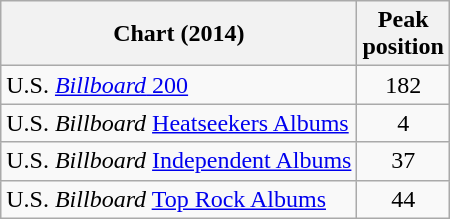<table class="wikitable">
<tr>
<th>Chart (2014)</th>
<th>Peak<br>position</th>
</tr>
<tr>
<td>U.S. <a href='#'><em>Billboard</em> 200</a></td>
<td style="text-align:center;">182</td>
</tr>
<tr>
<td>U.S. <em>Billboard</em> <a href='#'>Heatseekers Albums</a></td>
<td style="text-align:center;">4</td>
</tr>
<tr>
<td>U.S. <em>Billboard</em> <a href='#'>Independent Albums</a></td>
<td style="text-align:center;">37</td>
</tr>
<tr>
<td>U.S. <em>Billboard</em> <a href='#'>Top Rock Albums</a></td>
<td style="text-align:center;">44</td>
</tr>
</table>
